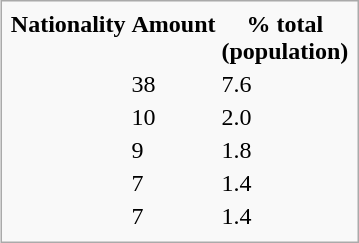<table class="infobox" style="float:right;">
<tr \>
<th>Nationality</th>
<th>Amount</th>
<th>% total<br>(population)</th>
</tr>
<tr>
<td></td>
<td>38</td>
<td>7.6</td>
</tr>
<tr>
<td></td>
<td>10</td>
<td>2.0</td>
</tr>
<tr>
<td></td>
<td>9</td>
<td>1.8</td>
</tr>
<tr>
<td></td>
<td>7</td>
<td>1.4</td>
</tr>
<tr>
<td></td>
<td>7</td>
<td>1.4</td>
</tr>
<tr>
</tr>
</table>
